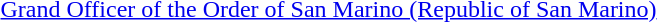<table>
<tr>
<td rowspan=2 style="width:60px; vertical-align:top;"></td>
<td><a href='#'>Grand Officer of the Order of San Marino (Republic of San Marino)</a></td>
</tr>
<tr>
<td></td>
</tr>
</table>
